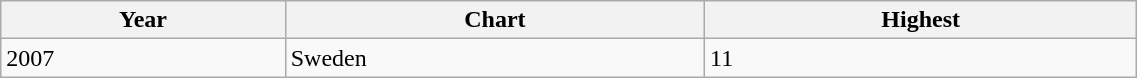<table class="wikitable" width="60%">
<tr>
<th align="left">Year</th>
<th align="left">Chart</th>
<th align="left">Highest</th>
</tr>
<tr>
<td>2007</td>
<td>Sweden</td>
<td>11</td>
</tr>
</table>
